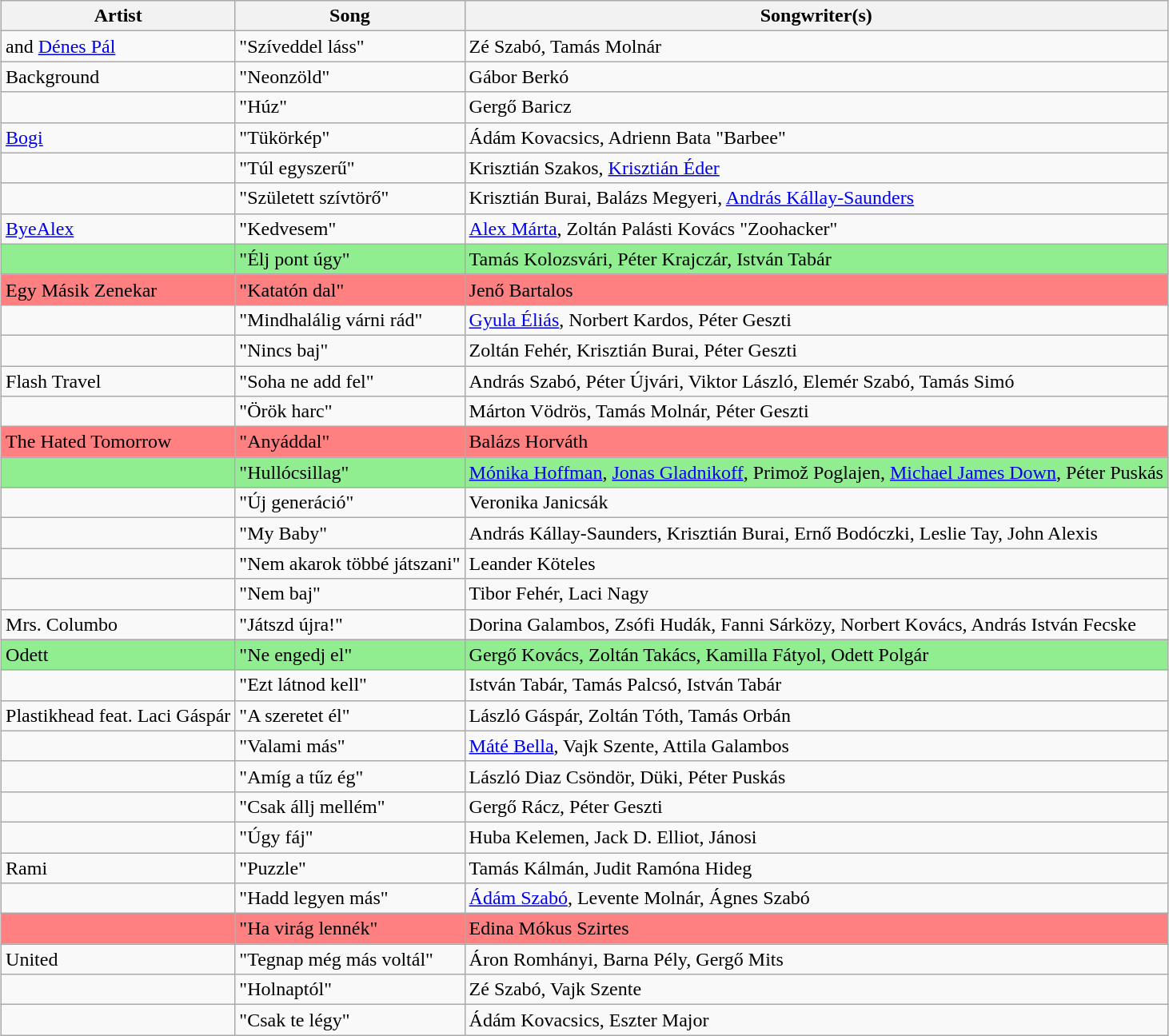<table class="sortable wikitable" style="margin: 1em auto 1em auto; text-align:left">
<tr>
<th>Artist</th>
<th>Song</th>
<th class="unsortable">Songwriter(s)</th>
</tr>
<tr>
<td> and <a href='#'>Dénes Pál</a></td>
<td>"Szíveddel láss"</td>
<td>Zé Szabó, Tamás Molnár</td>
</tr>
<tr>
<td>Background</td>
<td>"Neonzöld"</td>
<td>Gábor Berkó</td>
</tr>
<tr>
<td></td>
<td>"Húz"</td>
<td>Gergő Baricz</td>
</tr>
<tr>
<td><a href='#'>Bogi</a></td>
<td>"Tükörkép"</td>
<td>Ádám Kovacsics, Adrienn Bata "Barbee"</td>
</tr>
<tr>
<td></td>
<td>"Túl egyszerű"</td>
<td>Krisztián Szakos, <a href='#'>Krisztián Éder</a></td>
</tr>
<tr>
<td></td>
<td>"Született szívtörő"</td>
<td>Krisztián Burai, Balázs Megyeri, <a href='#'>András Kállay-Saunders</a></td>
</tr>
<tr>
<td><a href='#'>ByeAlex</a></td>
<td>"Kedvesem"</td>
<td><a href='#'>Alex Márta</a>, Zoltán Palásti Kovács "Zoohacker"</td>
</tr>
<tr style="background:#90EE90;">
<td></td>
<td>"Élj pont úgy"</td>
<td>Tamás Kolozsvári, Péter Krajczár, István Tabár</td>
</tr>
<tr style="background:#fe8080;">
<td>Egy Másik Zenekar</td>
<td>"Katatón dal"</td>
<td>Jenő Bartalos</td>
</tr>
<tr>
<td></td>
<td>"Mindhalálig várni rád"</td>
<td><a href='#'>Gyula Éliás</a>, Norbert Kardos, Péter Geszti</td>
</tr>
<tr>
<td></td>
<td>"Nincs baj"</td>
<td>Zoltán Fehér, Krisztián Burai, Péter Geszti</td>
</tr>
<tr>
<td>Flash Travel</td>
<td>"Soha ne add fel"</td>
<td>András Szabó, Péter Újvári, Viktor László, Elemér Szabó, Tamás Simó</td>
</tr>
<tr>
<td></td>
<td>"Örök harc"</td>
<td>Márton Vödrös, Tamás Molnár, Péter Geszti</td>
</tr>
<tr style="background:#fe8080;">
<td data-sort-value="Hated Tomorrow, The">The Hated Tomorrow</td>
<td>"Anyáddal"</td>
<td>Balázs Horváth</td>
</tr>
<tr style="background:#90EE90;">
<td></td>
<td>"Hullócsillag"</td>
<td><a href='#'>Mónika Hoffman</a>, <a href='#'>Jonas Gladnikoff</a>, Primož Poglajen, <a href='#'>Michael James Down</a>, Péter Puskás</td>
</tr>
<tr>
<td></td>
<td>"Új generáció"</td>
<td>Veronika Janicsák</td>
</tr>
<tr>
<td></td>
<td>"My Baby"</td>
<td>András Kállay-Saunders, Krisztián Burai, Ernő Bodóczki, Leslie Tay, John Alexis</td>
</tr>
<tr>
<td></td>
<td>"Nem akarok többé játszani"</td>
<td>Leander Köteles</td>
</tr>
<tr>
<td></td>
<td>"Nem baj"</td>
<td>Tibor Fehér, Laci Nagy</td>
</tr>
<tr>
<td>Mrs. Columbo</td>
<td>"Játszd újra!"</td>
<td>Dorina Galambos, Zsófi Hudák, Fanni Sárközy, Norbert Kovács, András István Fecske</td>
</tr>
<tr style="background:#90EE90;">
<td>Odett</td>
<td>"Ne engedj el"</td>
<td>Gergő Kovács, Zoltán Takács, Kamilla Fátyol, Odett Polgár</td>
</tr>
<tr>
<td></td>
<td>"Ezt látnod kell"</td>
<td>István Tabár, Tamás Palcsó, István Tabár</td>
</tr>
<tr>
<td>Plastikhead feat. Laci Gáspár</td>
<td>"A szeretet él"</td>
<td>László Gáspár, Zoltán Tóth, Tamás Orbán</td>
</tr>
<tr>
<td></td>
<td>"Valami más"</td>
<td><a href='#'>Máté Bella</a>, Vajk Szente, Attila Galambos</td>
</tr>
<tr>
<td></td>
<td>"Amíg a tűz ég"</td>
<td>László Diaz Csöndör, Düki, Péter Puskás</td>
</tr>
<tr>
<td></td>
<td>"Csak állj mellém"</td>
<td>Gergő Rácz, Péter Geszti</td>
</tr>
<tr>
<td></td>
<td>"Úgy fáj"</td>
<td>Huba Kelemen, Jack D. Elliot, Jánosi</td>
</tr>
<tr>
<td>Rami</td>
<td>"Puzzle"</td>
<td>Tamás Kálmán, Judit Ramóna Hideg</td>
</tr>
<tr>
<td></td>
<td>"Hadd legyen más"</td>
<td><a href='#'>Ádám Szabó</a>, Levente Molnár, Ágnes Szabó</td>
</tr>
<tr style="background:#fe8080;">
<td></td>
<td>"Ha virág lennék"</td>
<td>Edina Mókus Szirtes</td>
</tr>
<tr>
<td>United</td>
<td>"Tegnap még más voltál"</td>
<td>Áron Romhányi, Barna Pély, Gergő Mits</td>
</tr>
<tr>
<td></td>
<td>"Holnaptól"</td>
<td>Zé Szabó, Vajk Szente</td>
</tr>
<tr>
<td></td>
<td>"Csak te légy"</td>
<td>Ádám Kovacsics, Eszter Major</td>
</tr>
</table>
